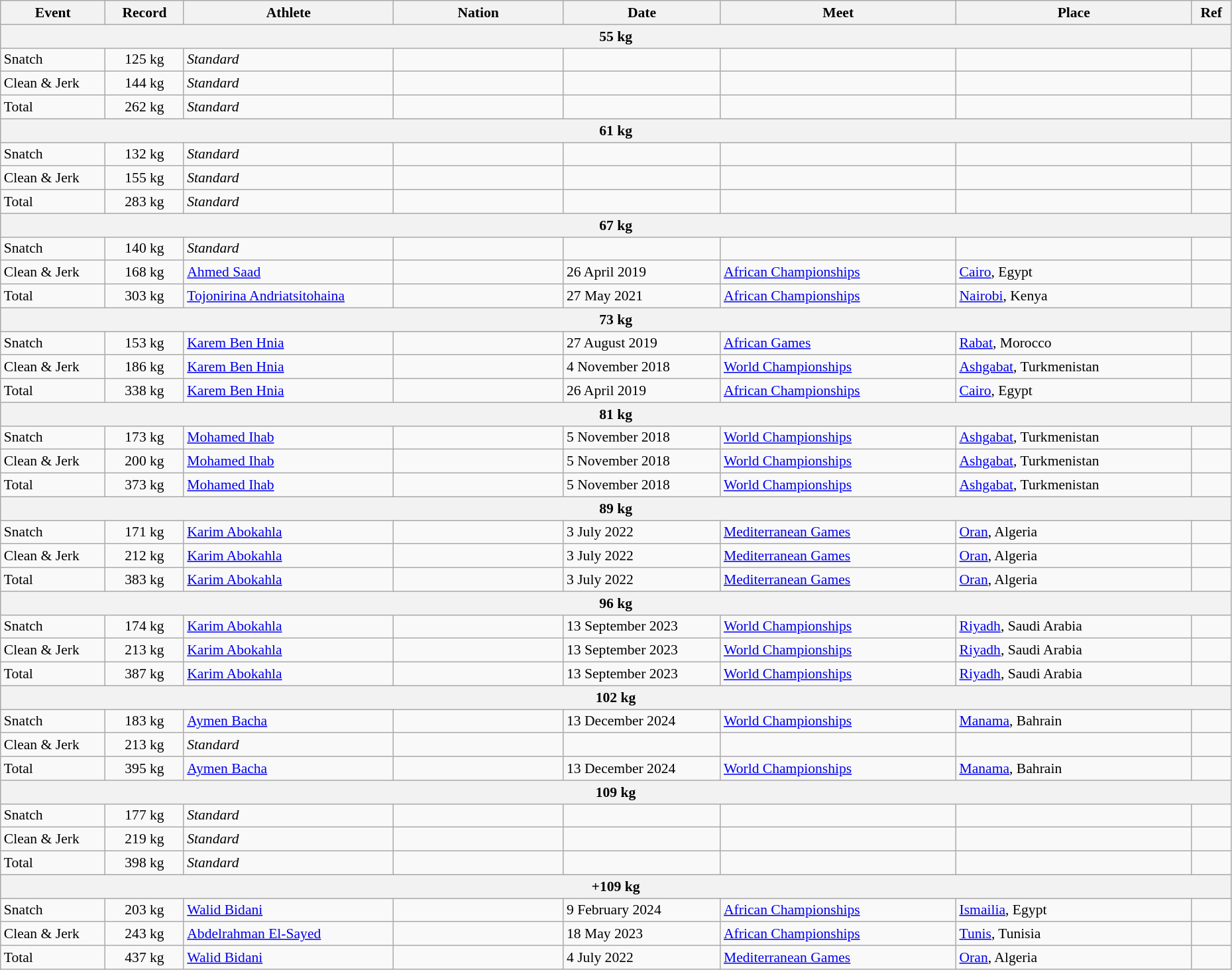<table class="wikitable" style="font-size:90%; width: 98%;">
<tr>
<th width=8%>Event</th>
<th width=6%>Record</th>
<th width=16%>Athlete</th>
<th width=13%>Nation</th>
<th width=12%>Date</th>
<th width=18%>Meet</th>
<th width=18%>Place</th>
<th width=3%>Ref</th>
</tr>
<tr bgcolor="#DDDDDD">
<th colspan=8>55 kg</th>
</tr>
<tr>
<td>Snatch</td>
<td align=center>125 kg</td>
<td><em>Standard</em></td>
<td></td>
<td></td>
<td></td>
<td></td>
<td></td>
</tr>
<tr>
<td>Clean & Jerk</td>
<td align=center>144 kg</td>
<td><em>Standard</em></td>
<td></td>
<td></td>
<td></td>
<td></td>
<td></td>
</tr>
<tr>
<td>Total</td>
<td align=center>262 kg</td>
<td><em>Standard</em></td>
<td></td>
<td></td>
<td></td>
<td></td>
<td></td>
</tr>
<tr bgcolor="#DDDDDD">
<th colspan=8>61 kg</th>
</tr>
<tr>
<td>Snatch</td>
<td align=center>132 kg</td>
<td><em>Standard</em></td>
<td></td>
<td></td>
<td></td>
<td></td>
<td></td>
</tr>
<tr>
<td>Clean & Jerk</td>
<td align=center>155 kg</td>
<td><em>Standard</em></td>
<td></td>
<td></td>
<td></td>
<td></td>
<td></td>
</tr>
<tr>
<td>Total</td>
<td align=center>283 kg</td>
<td><em>Standard</em></td>
<td></td>
<td></td>
<td></td>
<td></td>
<td></td>
</tr>
<tr bgcolor="#DDDDDD">
<th colspan=8>67 kg</th>
</tr>
<tr>
<td>Snatch</td>
<td align=center>140 kg</td>
<td><em>Standard</em></td>
<td></td>
<td></td>
<td></td>
<td></td>
<td></td>
</tr>
<tr>
<td>Clean & Jerk</td>
<td align=center>168 kg</td>
<td><a href='#'>Ahmed Saad</a></td>
<td></td>
<td>26 April 2019</td>
<td><a href='#'>African Championships</a></td>
<td><a href='#'>Cairo</a>, Egypt</td>
<td></td>
</tr>
<tr>
<td>Total</td>
<td align=center>303 kg</td>
<td><a href='#'>Tojonirina Andriatsitohaina</a></td>
<td></td>
<td>27 May 2021</td>
<td><a href='#'>African Championships</a></td>
<td><a href='#'>Nairobi</a>, Kenya</td>
<td></td>
</tr>
<tr bgcolor="#DDDDDD">
<th colspan=8>73 kg</th>
</tr>
<tr>
<td>Snatch</td>
<td align=center>153 kg</td>
<td><a href='#'>Karem Ben Hnia</a></td>
<td></td>
<td>27 August 2019</td>
<td><a href='#'>African Games</a></td>
<td><a href='#'>Rabat</a>, Morocco</td>
<td></td>
</tr>
<tr>
<td>Clean & Jerk</td>
<td align=center>186 kg</td>
<td><a href='#'>Karem Ben Hnia</a></td>
<td></td>
<td>4 November 2018</td>
<td><a href='#'>World Championships</a></td>
<td><a href='#'>Ashgabat</a>, Turkmenistan</td>
<td></td>
</tr>
<tr>
<td>Total</td>
<td align=center>338 kg</td>
<td><a href='#'>Karem Ben Hnia</a></td>
<td></td>
<td>26 April 2019</td>
<td><a href='#'>African Championships</a></td>
<td><a href='#'>Cairo</a>, Egypt</td>
<td></td>
</tr>
<tr bgcolor="#DDDDDD">
<th colspan=8>81 kg</th>
</tr>
<tr>
<td>Snatch</td>
<td align=center>173 kg</td>
<td><a href='#'>Mohamed Ihab</a></td>
<td></td>
<td>5 November 2018</td>
<td><a href='#'>World Championships</a></td>
<td><a href='#'>Ashgabat</a>, Turkmenistan</td>
<td></td>
</tr>
<tr>
<td>Clean & Jerk</td>
<td align=center>200 kg</td>
<td><a href='#'>Mohamed Ihab</a></td>
<td></td>
<td>5 November 2018</td>
<td><a href='#'>World Championships</a></td>
<td><a href='#'>Ashgabat</a>, Turkmenistan</td>
<td></td>
</tr>
<tr>
<td>Total</td>
<td align=center>373 kg</td>
<td><a href='#'>Mohamed Ihab</a></td>
<td></td>
<td>5 November 2018</td>
<td><a href='#'>World Championships</a></td>
<td><a href='#'>Ashgabat</a>, Turkmenistan</td>
<td></td>
</tr>
<tr bgcolor="#DDDDDD">
<th colspan=8>89 kg</th>
</tr>
<tr>
<td>Snatch</td>
<td align=center>171 kg</td>
<td><a href='#'>Karim Abokahla</a></td>
<td></td>
<td>3 July 2022</td>
<td><a href='#'>Mediterranean Games</a></td>
<td><a href='#'>Oran</a>, Algeria</td>
<td></td>
</tr>
<tr>
<td>Clean & Jerk</td>
<td align=center>212 kg</td>
<td><a href='#'>Karim Abokahla</a></td>
<td></td>
<td>3 July 2022</td>
<td><a href='#'>Mediterranean Games</a></td>
<td><a href='#'>Oran</a>, Algeria</td>
<td></td>
</tr>
<tr>
<td>Total</td>
<td align=center>383 kg</td>
<td><a href='#'>Karim Abokahla</a></td>
<td></td>
<td>3 July 2022</td>
<td><a href='#'>Mediterranean Games</a></td>
<td><a href='#'>Oran</a>, Algeria</td>
<td></td>
</tr>
<tr bgcolor="#DDDDDD">
<th colspan=8>96 kg</th>
</tr>
<tr>
<td>Snatch</td>
<td align=center>174 kg</td>
<td><a href='#'>Karim Abokahla</a></td>
<td></td>
<td>13 September 2023</td>
<td><a href='#'>World Championships</a></td>
<td><a href='#'>Riyadh</a>, Saudi Arabia</td>
<td></td>
</tr>
<tr>
<td>Clean & Jerk</td>
<td align="center">213 kg</td>
<td><a href='#'>Karim Abokahla</a></td>
<td></td>
<td>13 September 2023</td>
<td><a href='#'>World Championships</a></td>
<td><a href='#'>Riyadh</a>, Saudi Arabia</td>
<td></td>
</tr>
<tr>
<td>Total</td>
<td align="center">387 kg</td>
<td><a href='#'>Karim Abokahla</a></td>
<td></td>
<td>13 September 2023</td>
<td><a href='#'>World Championships</a></td>
<td><a href='#'>Riyadh</a>, Saudi Arabia</td>
<td></td>
</tr>
<tr bgcolor="#DDDDDD">
<th colspan=8>102 kg</th>
</tr>
<tr>
<td>Snatch</td>
<td align=center>183 kg</td>
<td><a href='#'>Aymen Bacha</a></td>
<td></td>
<td>13 December 2024</td>
<td><a href='#'>World Championships</a></td>
<td><a href='#'>Manama</a>, Bahrain</td>
<td></td>
</tr>
<tr>
<td>Clean & Jerk</td>
<td align=center>213 kg</td>
<td><em>Standard</em></td>
<td></td>
<td></td>
<td></td>
<td></td>
<td></td>
</tr>
<tr>
<td>Total</td>
<td align=center>395 kg</td>
<td><a href='#'>Aymen Bacha</a></td>
<td></td>
<td>13 December 2024</td>
<td><a href='#'>World Championships</a></td>
<td><a href='#'>Manama</a>, Bahrain</td>
<td></td>
</tr>
<tr bgcolor="#DDDDDD">
<th colspan=8>109 kg</th>
</tr>
<tr>
<td>Snatch</td>
<td align=center>177 kg</td>
<td><em>Standard</em></td>
<td></td>
<td></td>
<td></td>
<td></td>
<td></td>
</tr>
<tr>
<td>Clean & Jerk</td>
<td align=center>219 kg</td>
<td><em>Standard</em></td>
<td></td>
<td></td>
<td></td>
<td></td>
<td></td>
</tr>
<tr>
<td>Total</td>
<td align=center>398 kg</td>
<td><em>Standard</em></td>
<td></td>
<td></td>
<td></td>
<td></td>
<td></td>
</tr>
<tr bgcolor="#DDDDDD">
<th colspan=8>+109 kg</th>
</tr>
<tr>
<td>Snatch</td>
<td align="center">203 kg</td>
<td><a href='#'>Walid Bidani</a></td>
<td></td>
<td>9 February 2024</td>
<td><a href='#'>African Championships</a></td>
<td><a href='#'>Ismailia</a>, Egypt</td>
<td></td>
</tr>
<tr>
<td>Clean & Jerk</td>
<td align=center>243 kg</td>
<td><a href='#'>Abdelrahman El-Sayed</a></td>
<td></td>
<td>18 May 2023</td>
<td><a href='#'>African Championships</a></td>
<td><a href='#'>Tunis</a>, Tunisia</td>
<td></td>
</tr>
<tr>
<td>Total</td>
<td align=center>437 kg</td>
<td><a href='#'>Walid Bidani</a></td>
<td></td>
<td>4 July 2022</td>
<td><a href='#'>Mediterranean Games</a></td>
<td><a href='#'>Oran</a>, Algeria</td>
<td></td>
</tr>
</table>
